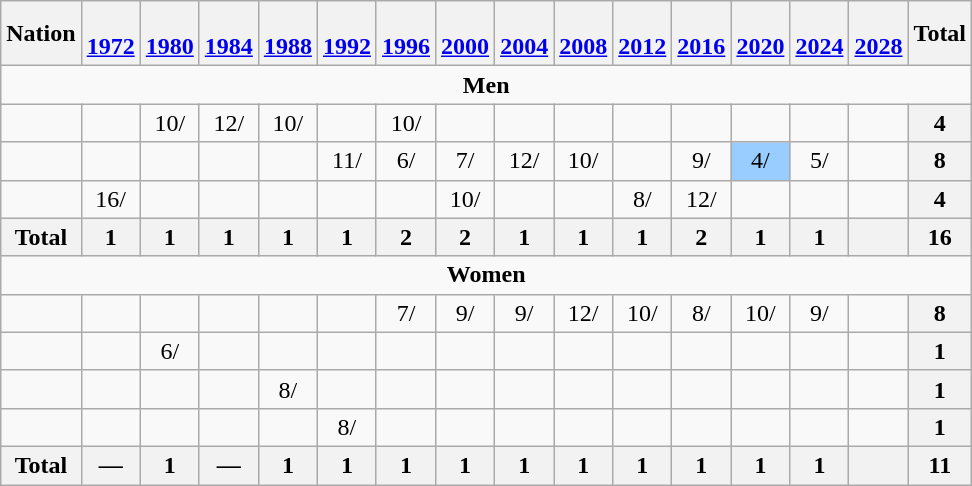<table class="wikitable" style="text-align:center">
<tr>
<th>Nation</th>
<th><br><a href='#'>1972</a><br></th>
<th><br><a href='#'>1980</a><br></th>
<th><br><a href='#'>1984</a><br></th>
<th><br><a href='#'>1988</a><br></th>
<th><br><a href='#'>1992</a><br></th>
<th><br><a href='#'>1996</a><br></th>
<th><br><a href='#'>2000</a><br></th>
<th><br><a href='#'>2004</a><br></th>
<th><br><a href='#'>2008</a><br></th>
<th><br><a href='#'>2012</a><br></th>
<th><br><a href='#'>2016</a><br></th>
<th><br><a href='#'>2020</a><br></th>
<th><br><a href='#'>2024</a></th>
<th><br><a href='#'>2028</a></th>
<th>Total</th>
</tr>
<tr>
<td colspan="16"><strong>Men</strong></td>
</tr>
<tr>
<td align=left></td>
<td></td>
<td>10/</td>
<td>12/</td>
<td>10/</td>
<td></td>
<td>10/</td>
<td></td>
<td></td>
<td></td>
<td></td>
<td></td>
<td></td>
<td></td>
<td></td>
<th>4</th>
</tr>
<tr>
<td align=left></td>
<td></td>
<td></td>
<td></td>
<td></td>
<td>11/</td>
<td>6/</td>
<td>7/</td>
<td>12/</td>
<td>10/</td>
<td></td>
<td>9/</td>
<td bgcolor=9acdff>4/</td>
<td>5/</td>
<td></td>
<th>8</th>
</tr>
<tr>
<td align=left></td>
<td>16/</td>
<td></td>
<td></td>
<td></td>
<td></td>
<td></td>
<td>10/</td>
<td></td>
<td></td>
<td>8/</td>
<td>12/</td>
<td></td>
<td></td>
<td></td>
<th>4</th>
</tr>
<tr>
<th align=left>Total</th>
<th>1</th>
<th>1</th>
<th>1</th>
<th>1</th>
<th>1</th>
<th>2</th>
<th>2</th>
<th>1</th>
<th>1</th>
<th>1</th>
<th>2</th>
<th>1</th>
<th>1</th>
<th></th>
<th>16</th>
</tr>
<tr>
<td colspan="16"><strong>Women</strong></td>
</tr>
<tr>
<td align=left></td>
<td></td>
<td></td>
<td></td>
<td></td>
<td></td>
<td>7/</td>
<td>9/</td>
<td>9/</td>
<td>12/</td>
<td>10/</td>
<td>8/</td>
<td>10/</td>
<td>9/</td>
<td></td>
<th>8</th>
</tr>
<tr>
<td align=left></td>
<td></td>
<td>6/</td>
<td></td>
<td></td>
<td></td>
<td></td>
<td></td>
<td></td>
<td></td>
<td></td>
<td></td>
<td></td>
<td></td>
<td></td>
<th>1</th>
</tr>
<tr>
<td align=left></td>
<td></td>
<td></td>
<td></td>
<td>8/</td>
<td></td>
<td></td>
<td></td>
<td></td>
<td></td>
<td></td>
<td></td>
<td></td>
<td></td>
<td></td>
<th>1</th>
</tr>
<tr>
<td align=left></td>
<td></td>
<td></td>
<td></td>
<td></td>
<td>8/</td>
<td></td>
<td></td>
<td></td>
<td></td>
<td></td>
<td></td>
<td></td>
<td></td>
<td></td>
<th>1</th>
</tr>
<tr>
<th align=left>Total</th>
<th>—</th>
<th>1</th>
<th>—</th>
<th>1</th>
<th>1</th>
<th>1</th>
<th>1</th>
<th>1</th>
<th>1</th>
<th>1</th>
<th>1</th>
<th>1</th>
<th>1</th>
<th></th>
<th>11</th>
</tr>
</table>
